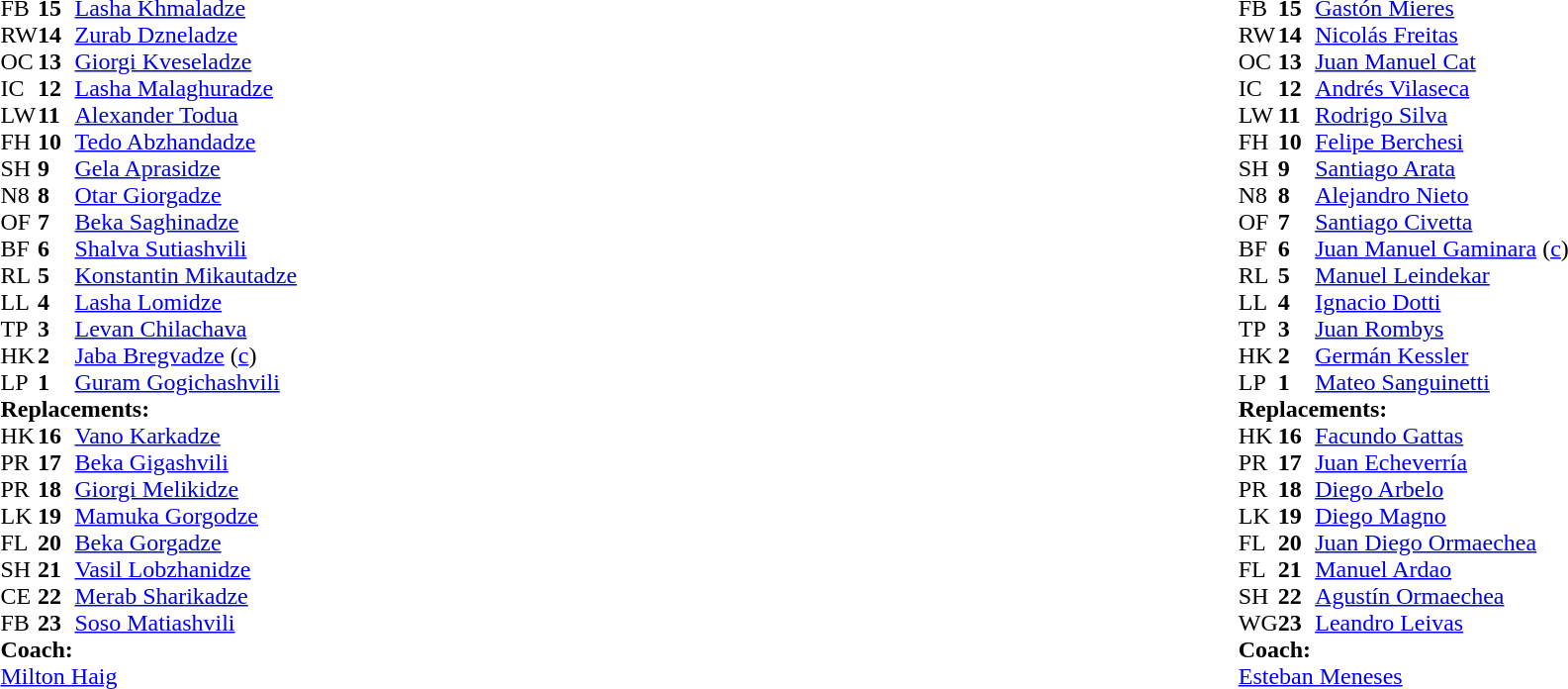<table style="width:100%;">
<tr>
<td style="vertical-align:top; width:50%;"><br><table style="font-size: 100%" cellspacing="0" cellpadding="0">
<tr>
<th width="25"></th>
<th width="25"></th>
</tr>
<tr>
<td>FB</td>
<td><strong>15</strong></td>
<td><a href='#'>Lasha Khmaladze</a></td>
<td></td>
<td></td>
</tr>
<tr>
<td>RW</td>
<td><strong>14</strong></td>
<td><a href='#'>Zurab Dzneladze</a></td>
</tr>
<tr>
<td>OC</td>
<td><strong>13</strong></td>
<td><a href='#'>Giorgi Kveseladze</a></td>
</tr>
<tr>
<td>IC</td>
<td><strong>12</strong></td>
<td><a href='#'>Lasha Malaghuradze</a></td>
<td></td>
<td></td>
</tr>
<tr>
<td>LW</td>
<td><strong>11</strong></td>
<td><a href='#'>Alexander Todua</a></td>
</tr>
<tr>
<td>FH</td>
<td><strong>10</strong></td>
<td><a href='#'>Tedo Abzhandadze</a></td>
</tr>
<tr>
<td>SH</td>
<td><strong>9</strong></td>
<td><a href='#'>Gela Aprasidze</a></td>
<td></td>
<td></td>
</tr>
<tr>
<td>N8</td>
<td><strong>8</strong></td>
<td><a href='#'>Otar Giorgadze</a></td>
</tr>
<tr>
<td>OF</td>
<td><strong>7</strong></td>
<td><a href='#'>Beka Saghinadze</a></td>
</tr>
<tr>
<td>BF</td>
<td><strong>6</strong></td>
<td><a href='#'>Shalva Sutiashvili</a></td>
<td></td>
<td></td>
</tr>
<tr>
<td>RL</td>
<td><strong>5</strong></td>
<td><a href='#'>Konstantin Mikautadze</a></td>
<td></td>
<td></td>
</tr>
<tr>
<td>LL</td>
<td><strong>4</strong></td>
<td><a href='#'>Lasha Lomidze</a></td>
</tr>
<tr>
<td>TP</td>
<td><strong>3</strong></td>
<td><a href='#'>Levan Chilachava</a></td>
<td></td>
<td></td>
</tr>
<tr>
<td>HK</td>
<td><strong>2</strong></td>
<td><a href='#'>Jaba Bregvadze</a> (<a href='#'>c</a>)</td>
<td></td>
<td></td>
</tr>
<tr>
<td>LP</td>
<td><strong>1</strong></td>
<td><a href='#'>Guram Gogichashvili</a></td>
</tr>
<tr>
<td colspan="3"><strong>Replacements:</strong></td>
</tr>
<tr>
<td>HK</td>
<td><strong>16</strong></td>
<td><a href='#'>Vano Karkadze</a></td>
<td></td>
<td></td>
</tr>
<tr>
<td>PR</td>
<td><strong>17</strong></td>
<td><a href='#'>Beka Gigashvili</a></td>
</tr>
<tr>
<td>PR</td>
<td><strong>18</strong></td>
<td><a href='#'>Giorgi Melikidze</a></td>
<td></td>
<td></td>
</tr>
<tr>
<td>LK</td>
<td><strong>19</strong></td>
<td><a href='#'>Mamuka Gorgodze</a></td>
<td></td>
<td></td>
</tr>
<tr>
<td>FL</td>
<td><strong>20</strong></td>
<td><a href='#'>Beka Gorgadze</a></td>
<td></td>
<td></td>
</tr>
<tr>
<td>SH</td>
<td><strong>21</strong></td>
<td><a href='#'>Vasil Lobzhanidze</a></td>
<td></td>
<td></td>
</tr>
<tr>
<td>CE</td>
<td><strong>22</strong></td>
<td><a href='#'>Merab Sharikadze</a></td>
<td></td>
<td></td>
</tr>
<tr>
<td>FB</td>
<td><strong>23</strong></td>
<td><a href='#'>Soso Matiashvili</a></td>
<td></td>
<td></td>
</tr>
<tr>
<td colspan="3"><strong>Coach:</strong></td>
</tr>
<tr>
<td colspan="4"> <a href='#'>Milton Haig</a></td>
</tr>
</table>
</td>
<td style="vertical-align:top"></td>
<td style="vertical-align:top; width:50%;"><br><table cellspacing="0" cellpadding="0" style="font-size:100%; margin:auto;">
<tr>
<th width="25"></th>
<th width="25"></th>
</tr>
<tr>
<td>FB</td>
<td><strong>15</strong></td>
<td><a href='#'>Gastón Mieres</a></td>
<td></td>
<td></td>
</tr>
<tr>
<td>RW</td>
<td><strong>14</strong></td>
<td><a href='#'>Nicolás Freitas</a></td>
<td></td>
<td></td>
</tr>
<tr>
<td>OC</td>
<td><strong>13</strong></td>
<td><a href='#'>Juan Manuel Cat</a></td>
</tr>
<tr>
<td>IC</td>
<td><strong>12</strong></td>
<td><a href='#'>Andrés Vilaseca</a></td>
</tr>
<tr>
<td>LW</td>
<td><strong>11</strong></td>
<td><a href='#'>Rodrigo Silva</a></td>
</tr>
<tr>
<td>FH</td>
<td><strong>10</strong></td>
<td><a href='#'>Felipe Berchesi</a></td>
</tr>
<tr>
<td>SH</td>
<td><strong>9</strong></td>
<td><a href='#'>Santiago Arata</a></td>
</tr>
<tr>
<td>N8</td>
<td><strong>8</strong></td>
<td><a href='#'>Alejandro Nieto</a></td>
</tr>
<tr>
<td>OF</td>
<td><strong>7</strong></td>
<td><a href='#'>Santiago Civetta</a></td>
<td></td>
<td></td>
</tr>
<tr>
<td>BF</td>
<td><strong>6</strong></td>
<td><a href='#'>Juan Manuel Gaminara</a> (<a href='#'>c</a>)</td>
<td></td>
<td></td>
</tr>
<tr>
<td>RL</td>
<td><strong>5</strong></td>
<td><a href='#'>Manuel Leindekar</a></td>
</tr>
<tr>
<td>LL</td>
<td><strong>4</strong></td>
<td><a href='#'>Ignacio Dotti</a></td>
<td></td>
<td></td>
</tr>
<tr>
<td>TP</td>
<td><strong>3</strong></td>
<td><a href='#'>Juan Rombys</a></td>
<td></td>
<td></td>
</tr>
<tr>
<td>HK</td>
<td><strong>2</strong></td>
<td><a href='#'>Germán Kessler</a></td>
<td></td>
<td></td>
</tr>
<tr>
<td>LP</td>
<td><strong>1</strong></td>
<td><a href='#'>Mateo Sanguinetti</a></td>
<td></td>
<td></td>
</tr>
<tr>
<td colspan="3"><strong>Replacements:</strong></td>
</tr>
<tr>
<td>HK</td>
<td><strong>16</strong></td>
<td><a href='#'>Facundo Gattas</a></td>
<td></td>
<td></td>
</tr>
<tr>
<td>PR</td>
<td><strong>17</strong></td>
<td><a href='#'>Juan Echeverría</a></td>
<td></td>
<td></td>
</tr>
<tr>
<td>PR</td>
<td><strong>18</strong></td>
<td><a href='#'>Diego Arbelo</a></td>
<td></td>
<td></td>
</tr>
<tr>
<td>LK</td>
<td><strong>19</strong></td>
<td><a href='#'>Diego Magno</a></td>
<td></td>
<td></td>
</tr>
<tr>
<td>FL</td>
<td><strong>20</strong></td>
<td><a href='#'>Juan Diego Ormaechea</a></td>
<td></td>
<td></td>
</tr>
<tr>
<td>FL</td>
<td><strong>21</strong></td>
<td><a href='#'>Manuel Ardao</a></td>
<td></td>
<td></td>
</tr>
<tr>
<td>SH</td>
<td><strong>22</strong></td>
<td><a href='#'>Agustín Ormaechea</a></td>
<td></td>
<td></td>
</tr>
<tr>
<td>WG</td>
<td><strong>23</strong></td>
<td><a href='#'>Leandro Leivas</a></td>
<td></td>
<td></td>
</tr>
<tr>
<td colspan="3"><strong>Coach:</strong></td>
</tr>
<tr>
<td colspan="4"> <a href='#'>Esteban Meneses</a></td>
</tr>
</table>
</td>
</tr>
</table>
